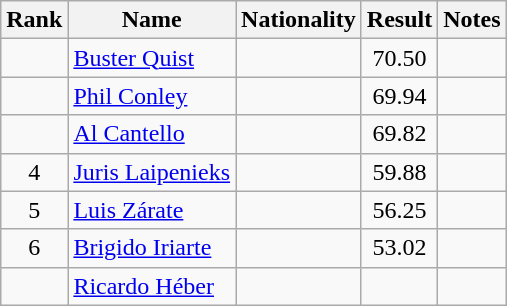<table class="wikitable sortable" style="text-align:center">
<tr>
<th>Rank</th>
<th>Name</th>
<th>Nationality</th>
<th>Result</th>
<th>Notes</th>
</tr>
<tr>
<td></td>
<td align=left><a href='#'>Buster Quist</a></td>
<td align=left></td>
<td>70.50</td>
<td></td>
</tr>
<tr>
<td></td>
<td align=left><a href='#'>Phil Conley</a></td>
<td align=left></td>
<td>69.94</td>
<td></td>
</tr>
<tr>
<td></td>
<td align=left><a href='#'>Al Cantello</a></td>
<td align=left></td>
<td>69.82</td>
<td></td>
</tr>
<tr>
<td>4</td>
<td align=left><a href='#'>Juris Laipenieks</a></td>
<td align=left></td>
<td>59.88</td>
<td></td>
</tr>
<tr>
<td>5</td>
<td align=left><a href='#'>Luis Zárate</a></td>
<td align=left></td>
<td>56.25</td>
<td></td>
</tr>
<tr>
<td>6</td>
<td align=left><a href='#'>Brigido Iriarte</a></td>
<td align=left></td>
<td>53.02</td>
<td></td>
</tr>
<tr>
<td></td>
<td align=left><a href='#'>Ricardo Héber</a></td>
<td align=left></td>
<td></td>
<td></td>
</tr>
</table>
